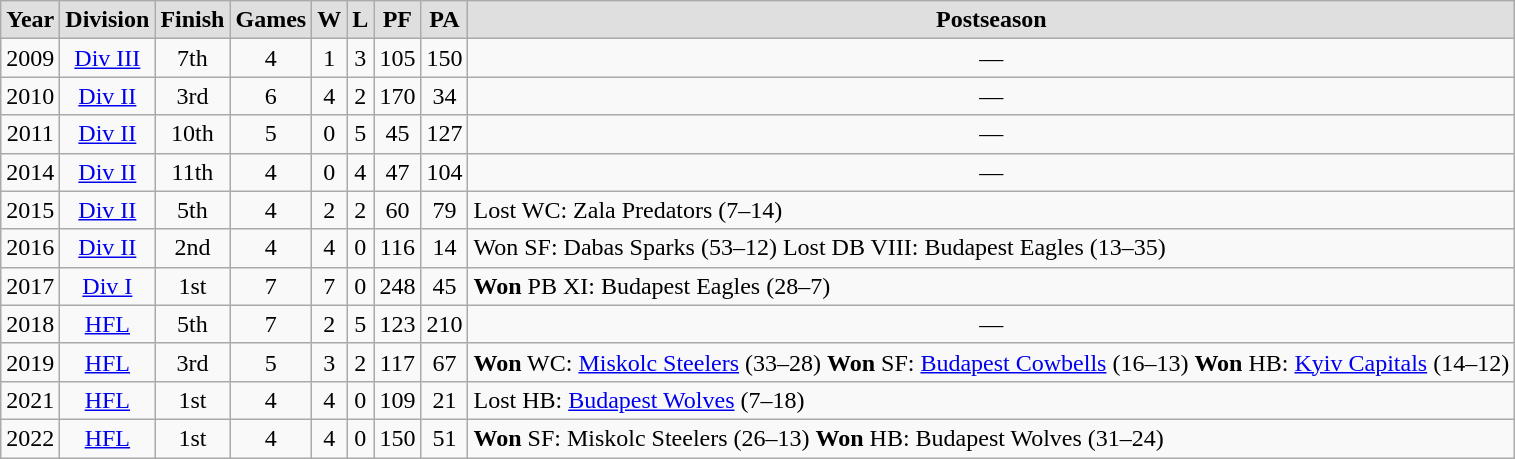<table class="wikitable" style="text-align:center;">
<tr style="background:#DFDFDF; font-weight:bold">
<td>Year</td>
<td>Division</td>
<td>Finish</td>
<td>Games</td>
<td>W</td>
<td>L</td>
<td>PF</td>
<td>PA</td>
<td>Postseason</td>
</tr>
<tr>
<td>2009</td>
<td><a href='#'>Div III</a></td>
<td>7th</td>
<td>4</td>
<td>1</td>
<td>3</td>
<td>105</td>
<td>150</td>
<td>—</td>
</tr>
<tr>
<td>2010</td>
<td><a href='#'>Div II</a></td>
<td>3rd</td>
<td>6</td>
<td>4</td>
<td>2</td>
<td>170</td>
<td>34</td>
<td>—</td>
</tr>
<tr>
<td>2011</td>
<td><a href='#'>Div II</a></td>
<td>10th</td>
<td>5</td>
<td>0</td>
<td>5</td>
<td>45</td>
<td>127</td>
<td>—</td>
</tr>
<tr>
<td>2014</td>
<td><a href='#'>Div II</a></td>
<td>11th</td>
<td>4</td>
<td>0</td>
<td>4</td>
<td>47</td>
<td>104</td>
<td>—</td>
</tr>
<tr>
<td>2015</td>
<td><a href='#'>Div II</a></td>
<td>5th</td>
<td>4</td>
<td>2</td>
<td>2</td>
<td>60</td>
<td>79</td>
<td align="left">Lost WC: Zala Predators (7–14)</td>
</tr>
<tr>
<td>2016</td>
<td><a href='#'>Div II</a></td>
<td>2nd</td>
<td>4</td>
<td>4</td>
<td>0</td>
<td>116</td>
<td>14</td>
<td align="left">Won SF: Dabas Sparks (53–12)  Lost DB VIII: Budapest Eagles (13–35)</td>
</tr>
<tr>
<td>2017</td>
<td><a href='#'>Div I</a></td>
<td>1st</td>
<td>7</td>
<td>7</td>
<td>0</td>
<td>248</td>
<td>45</td>
<td align="left"><strong>Won</strong> PB XI: Budapest Eagles (28–7)</td>
</tr>
<tr>
<td>2018</td>
<td><a href='#'>HFL</a></td>
<td>5th</td>
<td>7</td>
<td>2</td>
<td>5</td>
<td>123</td>
<td>210</td>
<td>—</td>
</tr>
<tr>
<td>2019</td>
<td><a href='#'>HFL</a></td>
<td>3rd</td>
<td>5</td>
<td>3</td>
<td>2</td>
<td>117</td>
<td>67</td>
<td align="left"><strong>Won</strong> WC: <a href='#'>Miskolc Steelers</a> (33–28)  <strong>Won</strong> SF: <a href='#'>Budapest Cowbells</a> (16–13)  <strong>Won</strong> HB: <a href='#'>Kyiv Capitals</a> (14–12)</td>
</tr>
<tr>
<td>2021</td>
<td><a href='#'>HFL</a></td>
<td>1st</td>
<td>4</td>
<td>4</td>
<td>0</td>
<td>109</td>
<td>21</td>
<td style="text-align:left">Lost HB: <a href='#'>Budapest Wolves</a> (7–18)</td>
</tr>
<tr>
<td>2022</td>
<td><a href='#'>HFL</a></td>
<td>1st</td>
<td>4</td>
<td>4</td>
<td>0</td>
<td>150</td>
<td>51</td>
<td style="text-align:left"><strong>Won</strong> SF: Miskolc Steelers (26–13)  <strong>Won</strong> HB: Budapest Wolves (31–24)</td>
</tr>
</table>
